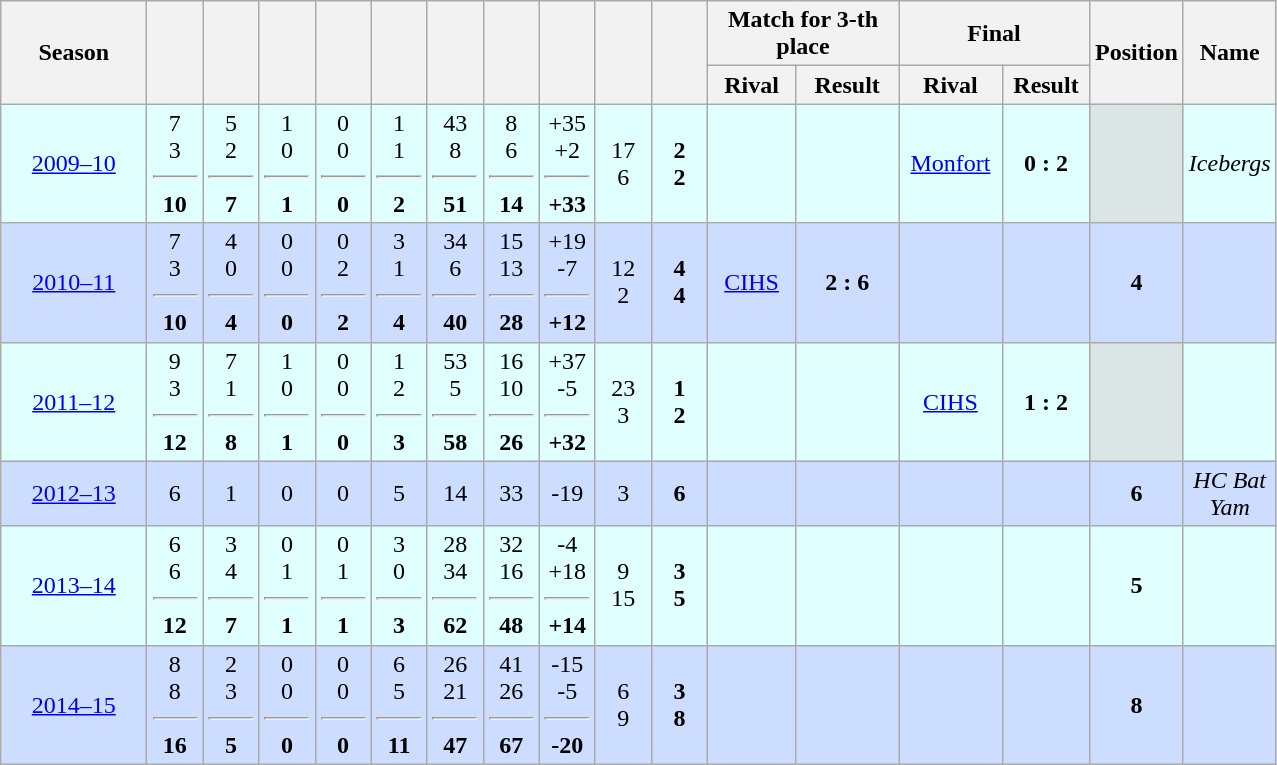<table class="wikitable" style="text-align:center;">
<tr>
<th width=90 rowspan="2">Season</th>
<th width=30 rowspan="2"></th>
<th width=30 rowspan="2"></th>
<th width=30 rowspan="2"></th>
<th width=30 rowspan="2"></th>
<th width=30 rowspan="2"></th>
<th width=30 rowspan="2"></th>
<th width=30 rowspan="2"></th>
<th width=30 rowspan="2"></th>
<th width=30 rowspan="2"></th>
<th width=30 rowspan="2"><br></th>
<th width=120 colspan="2">Match for 3-th place</th>
<th width=120 colspan="2">Final</th>
<th width=30 rowspan="2">Position</th>
<th width=30 rowspan="2">Name</th>
</tr>
<tr>
<th>Rival</th>
<th>Result</th>
<th>Rival</th>
<th>Result</th>
</tr>
<tr style="text-align:center" bgcolor=#E0FFFF>
<td><a href='#'>2009–10</a></td>
<td>7<br>3<hr><strong>10</strong></td>
<td>5<br>2<hr><strong>7</strong></td>
<td>1<br>0<hr><strong>1</strong></td>
<td>0<br>0<hr><strong>0</strong></td>
<td>1<br>1<hr><strong>2</strong></td>
<td>43<br>8<hr><strong>51</strong></td>
<td>8<br>6<hr><strong>14</strong></td>
<td>+35<br>+2<hr><strong>+33</strong></td>
<td>17<br>6</td>
<td><strong>2</strong><br><strong>2</strong></td>
<td></td>
<td></td>
<td><a href='#'>Monfort</a></td>
<td><strong>0 : 2</strong></td>
<td bgcolor=#DCE5E5></td>
<td><em>Icebergs</em></td>
</tr>
<tr style="text-align:center" bgcolor=#CCDDFF>
<td><a href='#'>2010–11</a></td>
<td>7<br>3<hr><strong>10</strong></td>
<td>4<br>0<hr><strong>4</strong></td>
<td>0<br>0<hr><strong>0</strong></td>
<td>0<br>2<hr><strong>2</strong></td>
<td>3<br>1<hr><strong>4</strong></td>
<td>34<br>6<hr><strong>40</strong></td>
<td>15<br>13<hr><strong>28</strong></td>
<td>+19<br>-7<hr><strong>+12</strong></td>
<td>12<br>2</td>
<td><strong>4</strong><br><strong>4</strong></td>
<td><a href='#'>CIHS</a></td>
<td><strong>2 : 6</strong></td>
<td></td>
<td></td>
<td><strong>4</strong></td>
<td></td>
</tr>
<tr style="text-align:center" bgcolor=#E0FFFF>
<td><a href='#'>2011–12</a></td>
<td>9<br>3<hr><strong>12</strong></td>
<td>7<br>1<hr><strong>8</strong></td>
<td>1<br>0<hr><strong>1</strong></td>
<td>0<br>0<hr><strong>0</strong></td>
<td>1<br>2<hr><strong>3</strong></td>
<td>53<br>5<hr><strong>58</strong></td>
<td>16<br>10<hr><strong>26</strong></td>
<td>+37<br>-5<hr><strong>+32</strong></td>
<td>23<br>3</td>
<td><strong>1</strong><br><strong>2</strong></td>
<td></td>
<td></td>
<td><a href='#'>CIHS</a></td>
<td><strong>1 : 2</strong></td>
<td bgcolor=#DCE5E5></td>
<td></td>
</tr>
<tr style="text-align:center" bgcolor=#CCDDFF>
<td><a href='#'>2012–13</a></td>
<td>6</td>
<td>1</td>
<td>0</td>
<td>0</td>
<td>5</td>
<td>14</td>
<td>33</td>
<td>-19</td>
<td>3</td>
<td><strong>6</strong></td>
<td></td>
<td></td>
<td></td>
<td></td>
<td><strong>6</strong></td>
<td><em>HC Bat Yam</em></td>
</tr>
<tr style="text-align:center" bgcolor=#E0FFFF>
<td><a href='#'>2013–14</a></td>
<td>6<br>6<hr><strong>12</strong></td>
<td>3<br>4<hr><strong>7</strong></td>
<td>0<br>1<hr><strong>1</strong></td>
<td>0<br>1<hr><strong>1</strong></td>
<td>3<br>0<hr><strong>3</strong></td>
<td>28<br>34<hr><strong>62</strong></td>
<td>32<br>16<hr><strong>48</strong></td>
<td>-4<br>+18<hr><strong>+14</strong></td>
<td>9<br>15</td>
<td><strong>3</strong><br><strong>5</strong></td>
<td></td>
<td></td>
<td></td>
<td></td>
<td><strong>5</strong></td>
<td></td>
</tr>
<tr style="text-align:center" bgcolor=#CCDDFF>
<td><a href='#'>2014–15</a></td>
<td>8<br>8<hr><strong>16</strong></td>
<td>2<br>3<hr><strong>5</strong></td>
<td>0<br>0<hr><strong>0</strong></td>
<td>0<br>0<hr><strong>0</strong></td>
<td>6<br>5<hr><strong>11</strong></td>
<td>26<br>21<hr><strong>47</strong></td>
<td>41<br>26<hr><strong>67</strong></td>
<td>-15<br>-5<hr><strong>-20</strong></td>
<td>6<br>9</td>
<td><strong>3</strong><br><strong>8</strong></td>
<td></td>
<td></td>
<td></td>
<td></td>
<td><strong>8</strong></td>
<td></td>
</tr>
</table>
